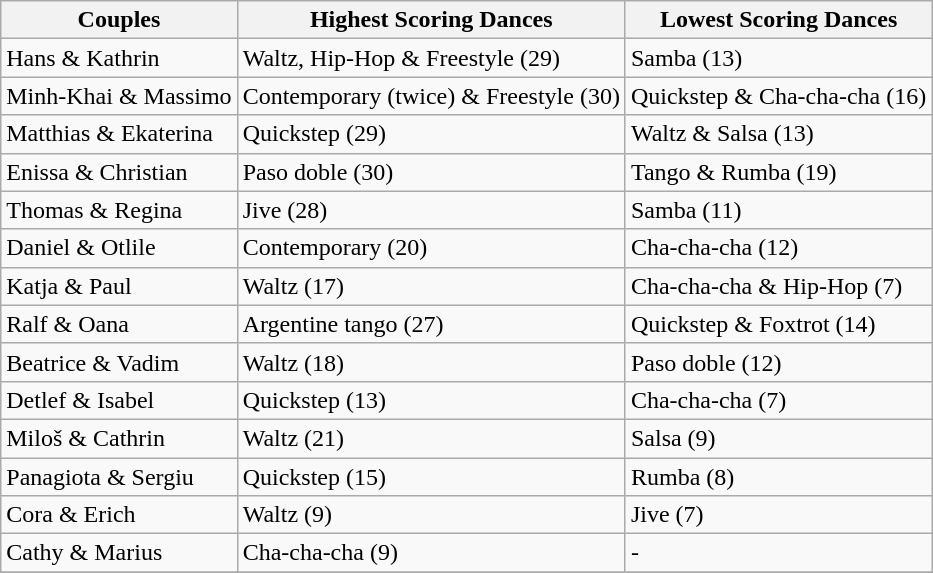<table class="wikitable" border="1">
<tr>
<th>Couples</th>
<th>Highest Scoring Dances</th>
<th>Lowest Scoring Dances</th>
</tr>
<tr>
<td>Hans & Kathrin</td>
<td>Waltz, Hip-Hop & Freestyle (29)</td>
<td>Samba (13)</td>
</tr>
<tr>
<td>Minh-Khai & Massimo</td>
<td>Contemporary (twice) & Freestyle (30)</td>
<td>Quickstep & Cha-cha-cha (16)</td>
</tr>
<tr>
<td>Matthias & Ekaterina</td>
<td>Quickstep (29)</td>
<td>Waltz & Salsa (13)</td>
</tr>
<tr>
<td>Enissa & Christian</td>
<td>Paso doble (30)</td>
<td>Tango & Rumba (19)</td>
</tr>
<tr>
<td>Thomas & Regina</td>
<td>Jive (28)</td>
<td>Samba (11)</td>
</tr>
<tr>
<td>Daniel & Otlile</td>
<td>Contemporary (20)</td>
<td>Cha-cha-cha (12)</td>
</tr>
<tr>
<td>Katja & Paul</td>
<td>Waltz (17)</td>
<td>Cha-cha-cha & Hip-Hop (7)</td>
</tr>
<tr>
<td>Ralf & Oana</td>
<td>Argentine tango (27)</td>
<td>Quickstep & Foxtrot (14)</td>
</tr>
<tr>
<td>Beatrice & Vadim</td>
<td>Waltz (18)</td>
<td>Paso doble (12)</td>
</tr>
<tr>
<td>Detlef & Isabel</td>
<td>Quickstep (13)</td>
<td>Cha-cha-cha (7)</td>
</tr>
<tr>
<td>Miloš & Cathrin</td>
<td>Waltz (21)</td>
<td>Salsa (9)</td>
</tr>
<tr>
<td>Panagiota & Sergiu</td>
<td>Quickstep (15)</td>
<td>Rumba (8)</td>
</tr>
<tr>
<td>Cora & Erich</td>
<td>Waltz (9)</td>
<td>Jive (7)</td>
</tr>
<tr>
<td>Cathy & Marius</td>
<td>Cha-cha-cha (9)</td>
<td>-</td>
</tr>
<tr>
</tr>
</table>
